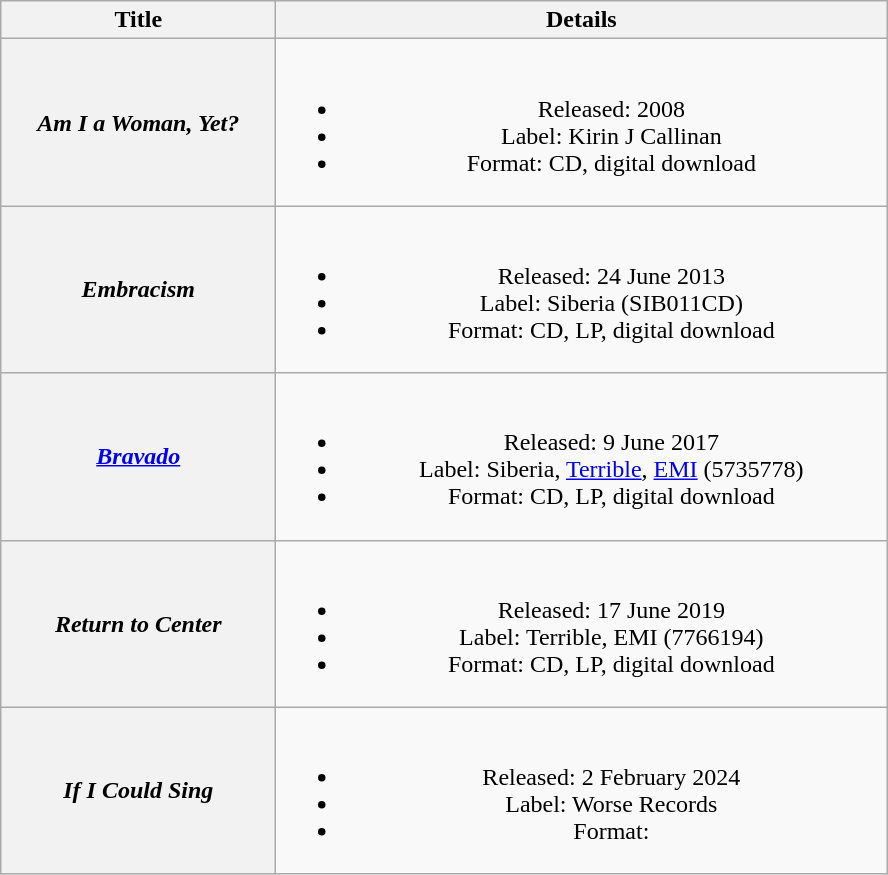<table class="wikitable plainrowheaders" style="text-align:center;" border="1">
<tr>
<th scope="col" style="width:11em;">Title</th>
<th scope="col" style="width:25em;">Details</th>
</tr>
<tr>
<th scope="row"><em>Am I a Woman, Yet?</em></th>
<td><br><ul><li>Released: 2008</li><li>Label: Kirin J Callinan</li><li>Format: CD, digital download</li></ul></td>
</tr>
<tr>
<th scope="row"><em>Embracism</em></th>
<td><br><ul><li>Released: 24 June 2013</li><li>Label: Siberia (SIB011CD)</li><li>Format: CD, LP, digital download</li></ul></td>
</tr>
<tr>
<th scope="row"><em><a href='#'>Bravado</a></em></th>
<td><br><ul><li>Released: 9 June 2017</li><li>Label: Siberia, <a href='#'>Terrible</a>, <a href='#'>EMI</a> (5735778)</li><li>Format: CD, LP, digital download</li></ul></td>
</tr>
<tr>
<th scope="row"><em>Return to Center</em></th>
<td><br><ul><li>Released: 17 June 2019</li><li>Label: Terrible, EMI (7766194)</li><li>Format: CD, LP, digital download</li></ul></td>
</tr>
<tr>
<th scope="row"><em>If I Could Sing</em></th>
<td><br><ul><li>Released: 2 February 2024</li><li>Label: Worse Records</li><li>Format:</li></ul></td>
</tr>
</table>
